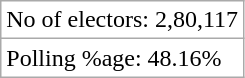<table class="wikitable sortable" style="background:#fff;">
<tr>
<td>No of electors: 2,80,117</td>
</tr>
<tr style="text-align:left;">
<td>Polling %age: 48.16%</td>
</tr>
</table>
